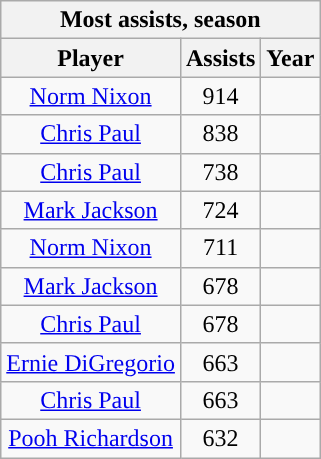<table class="wikitable sortable" style="text-align:center">
<tr>
<th colspan="3">Most assists, season</th>
</tr>
<tr>
<th>Player</th>
<th>Assists</th>
<th>Year</th>
</tr>
<tr>
<td><a href='#'>Norm Nixon</a></td>
<td>914</td>
<td></td>
</tr>
<tr>
<td><a href='#'>Chris Paul</a></td>
<td>838</td>
<td></td>
</tr>
<tr>
<td><a href='#'>Chris Paul</a></td>
<td>738</td>
<td></td>
</tr>
<tr>
<td><a href='#'>Mark Jackson</a></td>
<td>724</td>
<td></td>
</tr>
<tr>
<td><a href='#'>Norm Nixon</a></td>
<td>711</td>
<td></td>
</tr>
<tr>
<td><a href='#'>Mark Jackson</a></td>
<td>678</td>
<td></td>
</tr>
<tr>
<td><a href='#'>Chris Paul</a></td>
<td>678</td>
<td></td>
</tr>
<tr>
<td><a href='#'>Ernie DiGregorio</a></td>
<td>663</td>
<td></td>
</tr>
<tr>
<td><a href='#'>Chris Paul</a></td>
<td>663</td>
<td></td>
</tr>
<tr>
<td><a href='#'>Pooh Richardson</a></td>
<td>632</td>
<td></td>
</tr>
</table>
